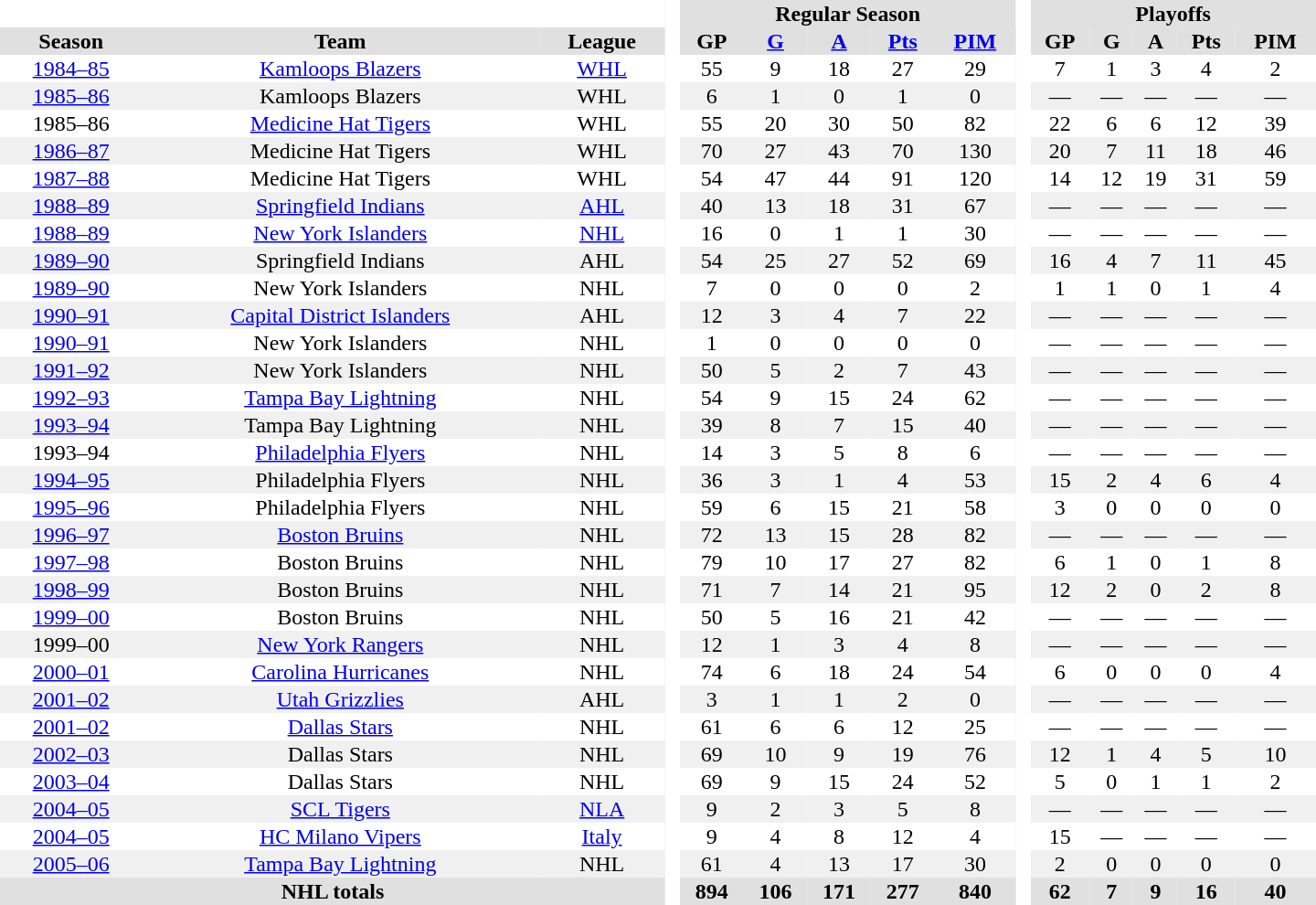<table border="0" cellpadding="1" cellspacing="0" style="text-align:center; width:60em">
<tr bgcolor="#e0e0e0">
<th colspan="3"  bgcolor="#ffffff"> </th>
<th rowspan="99" bgcolor="#ffffff"> </th>
<th colspan="5">Regular Season</th>
<th rowspan="99" bgcolor="#ffffff"> </th>
<th colspan="5">Playoffs</th>
</tr>
<tr bgcolor="#e0e0e0">
<th>Season</th>
<th>Team</th>
<th>League</th>
<th>GP</th>
<th><a href='#'>G</a></th>
<th><a href='#'>A</a></th>
<th><a href='#'>Pts</a></th>
<th><a href='#'>PIM</a></th>
<th>GP</th>
<th>G</th>
<th>A</th>
<th>Pts</th>
<th>PIM</th>
</tr>
<tr ALIGN="center">
<td ALIGN="center"><a href='#'>1984–85</a></td>
<td ALIGN="center"><a href='#'>Kamloops Blazers</a></td>
<td ALIGN="center"><a href='#'>WHL</a></td>
<td ALIGN="center">55</td>
<td ALIGN="center">9</td>
<td ALIGN="center">18</td>
<td ALIGN="center">27</td>
<td ALIGN="center">29</td>
<td ALIGN="center">7</td>
<td ALIGN="center">1</td>
<td ALIGN="center">3</td>
<td ALIGN="center">4</td>
<td ALIGN="center">2</td>
</tr>
<tr ALIGN="center" bgcolor="#f0f0f0">
<td ALIGN="center"><a href='#'>1985–86</a></td>
<td ALIGN="center">Kamloops Blazers</td>
<td ALIGN="center">WHL</td>
<td ALIGN="center">6</td>
<td ALIGN="center">1</td>
<td ALIGN="center">0</td>
<td ALIGN="center">1</td>
<td ALIGN="center">0</td>
<td ALIGN="center">—</td>
<td ALIGN="center">—</td>
<td ALIGN="center">—</td>
<td ALIGN="center">—</td>
<td ALIGN="center">—</td>
</tr>
<tr ALIGN="center">
<td ALIGN="center">1985–86</td>
<td ALIGN="center"><a href='#'>Medicine Hat Tigers</a></td>
<td ALIGN="center">WHL</td>
<td ALIGN="center">55</td>
<td ALIGN="center">20</td>
<td ALIGN="center">30</td>
<td ALIGN="center">50</td>
<td ALIGN="center">82</td>
<td ALIGN="center">22</td>
<td ALIGN="center">6</td>
<td ALIGN="center">6</td>
<td ALIGN="center">12</td>
<td ALIGN="center">39</td>
</tr>
<tr ALIGN="center" bgcolor="#f0f0f0">
<td ALIGN="center"><a href='#'>1986–87</a></td>
<td ALIGN="center">Medicine Hat Tigers</td>
<td ALIGN="center">WHL</td>
<td ALIGN="center">70</td>
<td ALIGN="center">27</td>
<td ALIGN="center">43</td>
<td ALIGN="center">70</td>
<td ALIGN="center">130</td>
<td ALIGN="center">20</td>
<td ALIGN="center">7</td>
<td ALIGN="center">11</td>
<td ALIGN="center">18</td>
<td ALIGN="center">46</td>
</tr>
<tr ALIGN="center">
<td ALIGN="center"><a href='#'>1987–88</a></td>
<td ALIGN="center">Medicine Hat Tigers</td>
<td ALIGN="center">WHL</td>
<td ALIGN="center">54</td>
<td ALIGN="center">47</td>
<td ALIGN="center">44</td>
<td ALIGN="center">91</td>
<td ALIGN="center">120</td>
<td ALIGN="center">14</td>
<td ALIGN="center">12</td>
<td ALIGN="center">19</td>
<td ALIGN="center">31</td>
<td ALIGN="center">59</td>
</tr>
<tr ALIGN="center" bgcolor="#f0f0f0">
<td ALIGN="center"><a href='#'>1988–89</a></td>
<td ALIGN="center"><a href='#'>Springfield Indians</a></td>
<td ALIGN="center"><a href='#'>AHL</a></td>
<td ALIGN="center">40</td>
<td ALIGN="center">13</td>
<td ALIGN="center">18</td>
<td ALIGN="center">31</td>
<td ALIGN="center">67</td>
<td ALIGN="center">—</td>
<td ALIGN="center">—</td>
<td ALIGN="center">—</td>
<td ALIGN="center">—</td>
<td ALIGN="center">—</td>
</tr>
<tr ALIGN="center">
<td ALIGN="center"><a href='#'>1988–89</a></td>
<td ALIGN="center"><a href='#'>New York Islanders</a></td>
<td ALIGN="center"><a href='#'>NHL</a></td>
<td ALIGN="center">16</td>
<td ALIGN="center">0</td>
<td ALIGN="center">1</td>
<td ALIGN="center">1</td>
<td ALIGN="center">30</td>
<td ALIGN="center">—</td>
<td ALIGN="center">—</td>
<td ALIGN="center">—</td>
<td ALIGN="center">—</td>
<td ALIGN="center">—</td>
</tr>
<tr ALIGN="center" bgcolor="#f0f0f0">
<td ALIGN="center"><a href='#'>1989–90</a></td>
<td ALIGN="center">Springfield Indians</td>
<td ALIGN="center">AHL</td>
<td ALIGN="center">54</td>
<td ALIGN="center">25</td>
<td ALIGN="center">27</td>
<td ALIGN="center">52</td>
<td ALIGN="center">69</td>
<td ALIGN="center">16</td>
<td ALIGN="center">4</td>
<td ALIGN="center">7</td>
<td ALIGN="center">11</td>
<td ALIGN="center">45</td>
</tr>
<tr ALIGN="center">
<td ALIGN="center"><a href='#'>1989–90</a></td>
<td ALIGN="center">New York Islanders</td>
<td ALIGN="center">NHL</td>
<td ALIGN="center">7</td>
<td ALIGN="center">0</td>
<td ALIGN="center">0</td>
<td ALIGN="center">0</td>
<td ALIGN="center">2</td>
<td ALIGN="center">1</td>
<td ALIGN="center">1</td>
<td ALIGN="center">0</td>
<td ALIGN="center">1</td>
<td ALIGN="center">4</td>
</tr>
<tr ALIGN="center" bgcolor="#f0f0f0">
<td ALIGN="center"><a href='#'>1990–91</a></td>
<td ALIGN="center"><a href='#'>Capital District Islanders</a></td>
<td ALIGN="center">AHL</td>
<td ALIGN="center">12</td>
<td ALIGN="center">3</td>
<td ALIGN="center">4</td>
<td ALIGN="center">7</td>
<td ALIGN="center">22</td>
<td ALIGN="center">—</td>
<td ALIGN="center">—</td>
<td ALIGN="center">—</td>
<td ALIGN="center">—</td>
<td ALIGN="center">—</td>
</tr>
<tr ALIGN="center">
<td ALIGN="center"><a href='#'>1990–91</a></td>
<td ALIGN="center">New York Islanders</td>
<td ALIGN="center">NHL</td>
<td ALIGN="center">1</td>
<td ALIGN="center">0</td>
<td ALIGN="center">0</td>
<td ALIGN="center">0</td>
<td ALIGN="center">0</td>
<td ALIGN="center">—</td>
<td ALIGN="center">—</td>
<td ALIGN="center">—</td>
<td ALIGN="center">—</td>
<td ALIGN="center">—</td>
</tr>
<tr ALIGN="center" bgcolor="#f0f0f0">
<td ALIGN="center"><a href='#'>1991–92</a></td>
<td ALIGN="center">New York Islanders</td>
<td ALIGN="center">NHL</td>
<td ALIGN="center">50</td>
<td ALIGN="center">5</td>
<td ALIGN="center">2</td>
<td ALIGN="center">7</td>
<td ALIGN="center">43</td>
<td ALIGN="center">—</td>
<td ALIGN="center">—</td>
<td ALIGN="center">—</td>
<td ALIGN="center">—</td>
<td ALIGN="center">—</td>
</tr>
<tr ALIGN="center">
<td ALIGN="center"><a href='#'>1992–93</a></td>
<td ALIGN="center"><a href='#'>Tampa Bay Lightning</a></td>
<td ALIGN="center">NHL</td>
<td ALIGN="center">54</td>
<td ALIGN="center">9</td>
<td ALIGN="center">15</td>
<td ALIGN="center">24</td>
<td ALIGN="center">62</td>
<td ALIGN="center">—</td>
<td ALIGN="center">—</td>
<td ALIGN="center">—</td>
<td ALIGN="center">—</td>
<td ALIGN="center">—</td>
</tr>
<tr ALIGN="center" bgcolor="#f0f0f0">
<td ALIGN="center"><a href='#'>1993–94</a></td>
<td ALIGN="center">Tampa Bay Lightning</td>
<td ALIGN="center">NHL</td>
<td ALIGN="center">39</td>
<td ALIGN="center">8</td>
<td ALIGN="center">7</td>
<td ALIGN="center">15</td>
<td ALIGN="center">40</td>
<td ALIGN="center">—</td>
<td ALIGN="center">—</td>
<td ALIGN="center">—</td>
<td ALIGN="center">—</td>
<td ALIGN="center">—</td>
</tr>
<tr ALIGN="center">
<td ALIGN="center">1993–94</td>
<td ALIGN="center"><a href='#'>Philadelphia Flyers</a></td>
<td ALIGN="center">NHL</td>
<td ALIGN="center">14</td>
<td ALIGN="center">3</td>
<td ALIGN="center">5</td>
<td ALIGN="center">8</td>
<td ALIGN="center">6</td>
<td ALIGN="center">—</td>
<td ALIGN="center">—</td>
<td ALIGN="center">—</td>
<td ALIGN="center">—</td>
<td ALIGN="center">—</td>
</tr>
<tr ALIGN="center" bgcolor="#f0f0f0">
<td ALIGN="center"><a href='#'>1994–95</a></td>
<td ALIGN="center">Philadelphia Flyers</td>
<td ALIGN="center">NHL</td>
<td ALIGN="center">36</td>
<td ALIGN="center">3</td>
<td ALIGN="center">1</td>
<td ALIGN="center">4</td>
<td ALIGN="center">53</td>
<td ALIGN="center">15</td>
<td ALIGN="center">2</td>
<td ALIGN="center">4</td>
<td ALIGN="center">6</td>
<td ALIGN="center">4</td>
</tr>
<tr ALIGN="center">
<td ALIGN="center"><a href='#'>1995–96</a></td>
<td ALIGN="center">Philadelphia Flyers</td>
<td ALIGN="center">NHL</td>
<td ALIGN="center">59</td>
<td ALIGN="center">6</td>
<td ALIGN="center">15</td>
<td ALIGN="center">21</td>
<td ALIGN="center">58</td>
<td ALIGN="center">3</td>
<td ALIGN="center">0</td>
<td ALIGN="center">0</td>
<td ALIGN="center">0</td>
<td ALIGN="center">0</td>
</tr>
<tr ALIGN="center" bgcolor="#f0f0f0">
<td ALIGN="center"><a href='#'>1996–97</a></td>
<td ALIGN="center"><a href='#'>Boston Bruins</a></td>
<td ALIGN="center">NHL</td>
<td ALIGN="center">72</td>
<td ALIGN="center">13</td>
<td ALIGN="center">15</td>
<td ALIGN="center">28</td>
<td ALIGN="center">82</td>
<td ALIGN="center">—</td>
<td ALIGN="center">—</td>
<td ALIGN="center">—</td>
<td ALIGN="center">—</td>
<td ALIGN="center">—</td>
</tr>
<tr ALIGN="center">
<td ALIGN="center"><a href='#'>1997–98</a></td>
<td ALIGN="center">Boston Bruins</td>
<td ALIGN="center">NHL</td>
<td ALIGN="center">79</td>
<td ALIGN="center">10</td>
<td ALIGN="center">17</td>
<td ALIGN="center">27</td>
<td ALIGN="center">82</td>
<td ALIGN="center">6</td>
<td ALIGN="center">1</td>
<td ALIGN="center">0</td>
<td ALIGN="center">1</td>
<td ALIGN="center">8</td>
</tr>
<tr ALIGN="center" bgcolor="#f0f0f0">
<td ALIGN="center"><a href='#'>1998–99</a></td>
<td ALIGN="center">Boston Bruins</td>
<td ALIGN="center">NHL</td>
<td ALIGN="center">71</td>
<td ALIGN="center">7</td>
<td ALIGN="center">14</td>
<td ALIGN="center">21</td>
<td ALIGN="center">95</td>
<td ALIGN="center">12</td>
<td ALIGN="center">2</td>
<td ALIGN="center">0</td>
<td ALIGN="center">2</td>
<td ALIGN="center">8</td>
</tr>
<tr ALIGN="center">
<td ALIGN="center"><a href='#'>1999–00</a></td>
<td ALIGN="center">Boston Bruins</td>
<td ALIGN="center">NHL</td>
<td ALIGN="center">50</td>
<td ALIGN="center">5</td>
<td ALIGN="center">16</td>
<td ALIGN="center">21</td>
<td ALIGN="center">42</td>
<td ALIGN="center">—</td>
<td ALIGN="center">—</td>
<td ALIGN="center">—</td>
<td ALIGN="center">—</td>
<td ALIGN="center">—</td>
</tr>
<tr ALIGN="center" bgcolor="#f0f0f0">
<td ALIGN="center">1999–00</td>
<td ALIGN="center"><a href='#'>New York Rangers</a></td>
<td ALIGN="center">NHL</td>
<td ALIGN="center">12</td>
<td ALIGN="center">1</td>
<td ALIGN="center">3</td>
<td ALIGN="center">4</td>
<td ALIGN="center">8</td>
<td ALIGN="center">—</td>
<td ALIGN="center">—</td>
<td ALIGN="center">—</td>
<td ALIGN="center">—</td>
<td ALIGN="center">—</td>
</tr>
<tr ALIGN="center">
<td ALIGN="center"><a href='#'>2000–01</a></td>
<td ALIGN="center"><a href='#'>Carolina Hurricanes</a></td>
<td ALIGN="center">NHL</td>
<td ALIGN="center">74</td>
<td ALIGN="center">6</td>
<td ALIGN="center">18</td>
<td ALIGN="center">24</td>
<td ALIGN="center">54</td>
<td ALIGN="center">6</td>
<td ALIGN="center">0</td>
<td ALIGN="center">0</td>
<td ALIGN="center">0</td>
<td ALIGN="center">4</td>
</tr>
<tr ALIGN="center" bgcolor="#f0f0f0">
<td ALIGN="center"><a href='#'>2001–02</a></td>
<td ALIGN="center"><a href='#'>Utah Grizzlies</a></td>
<td ALIGN="center">AHL</td>
<td ALIGN="center">3</td>
<td ALIGN="center">1</td>
<td ALIGN="center">1</td>
<td ALIGN="center">2</td>
<td ALIGN="center">0</td>
<td ALIGN="center">—</td>
<td ALIGN="center">—</td>
<td ALIGN="center">—</td>
<td ALIGN="center">—</td>
<td ALIGN="center">—</td>
</tr>
<tr ALIGN="center">
<td ALIGN="center"><a href='#'>2001–02</a></td>
<td ALIGN="center"><a href='#'>Dallas Stars</a></td>
<td ALIGN="center">NHL</td>
<td ALIGN="center">61</td>
<td ALIGN="center">6</td>
<td ALIGN="center">6</td>
<td ALIGN="center">12</td>
<td ALIGN="center">25</td>
<td ALIGN="center">—</td>
<td ALIGN="center">—</td>
<td ALIGN="center">—</td>
<td ALIGN="center">—</td>
<td ALIGN="center">—</td>
</tr>
<tr ALIGN="center" bgcolor="#f0f0f0">
<td ALIGN="center"><a href='#'>2002–03</a></td>
<td ALIGN="center">Dallas Stars</td>
<td ALIGN="center">NHL</td>
<td ALIGN="center">69</td>
<td ALIGN="center">10</td>
<td ALIGN="center">9</td>
<td ALIGN="center">19</td>
<td ALIGN="center">76</td>
<td ALIGN="center">12</td>
<td ALIGN="center">1</td>
<td ALIGN="center">4</td>
<td ALIGN="center">5</td>
<td ALIGN="center">10</td>
</tr>
<tr ALIGN="center">
<td ALIGN="center"><a href='#'>2003–04</a></td>
<td ALIGN="center">Dallas Stars</td>
<td ALIGN="center">NHL</td>
<td ALIGN="center">69</td>
<td ALIGN="center">9</td>
<td ALIGN="center">15</td>
<td ALIGN="center">24</td>
<td ALIGN="center">52</td>
<td ALIGN="center">5</td>
<td ALIGN="center">0</td>
<td ALIGN="center">1</td>
<td ALIGN="center">1</td>
<td ALIGN="center">2</td>
</tr>
<tr ALIGN="center" bgcolor="#f0f0f0">
<td ALIGN="center"><a href='#'>2004–05</a></td>
<td ALIGN="center"><a href='#'>SCL Tigers</a></td>
<td ALIGN="center"><a href='#'>NLA</a></td>
<td ALIGN="center">9</td>
<td ALIGN="center">2</td>
<td ALIGN="center">3</td>
<td ALIGN="center">5</td>
<td ALIGN="center">8</td>
<td ALIGN="center">—</td>
<td ALIGN="center">—</td>
<td ALIGN="center">—</td>
<td ALIGN="center">—</td>
<td ALIGN="center">—</td>
</tr>
<tr ALIGN="center">
<td ALIGN="center"><a href='#'>2004–05</a></td>
<td ALIGN="center"><a href='#'>HC Milano Vipers</a></td>
<td ALIGN="center"><a href='#'>Italy</a></td>
<td ALIGN="center">9</td>
<td ALIGN="center">4</td>
<td ALIGN="center">8</td>
<td ALIGN="center">12</td>
<td ALIGN="center">4</td>
<td ALIGN="center">15</td>
<td ALIGN="center">—</td>
<td ALIGN="center">—</td>
<td ALIGN="center">—</td>
<td ALIGN="center">—</td>
</tr>
<tr ALIGN="center" bgcolor="#f0f0f0">
<td ALIGN="center"><a href='#'>2005–06</a></td>
<td ALIGN="center"><a href='#'>Tampa Bay Lightning</a></td>
<td ALIGN="center">NHL</td>
<td ALIGN="center">61</td>
<td ALIGN="center">4</td>
<td ALIGN="center">13</td>
<td ALIGN="center">17</td>
<td ALIGN="center">30</td>
<td ALIGN="center">2</td>
<td ALIGN="center">0</td>
<td ALIGN="center">0</td>
<td ALIGN="center">0</td>
<td ALIGN="center">0</td>
</tr>
<tr ALIGN="center" bgcolor="#e0e0e0">
<th colspan="3">NHL totals</th>
<th ALIGN="center">894</th>
<th ALIGN="center">106</th>
<th ALIGN="center">171</th>
<th ALIGN="center">277</th>
<th ALIGN="center">840</th>
<th ALIGN="center">62</th>
<th ALIGN="center">7</th>
<th ALIGN="center">9</th>
<th ALIGN="center">16</th>
<th ALIGN="center">40</th>
</tr>
</table>
